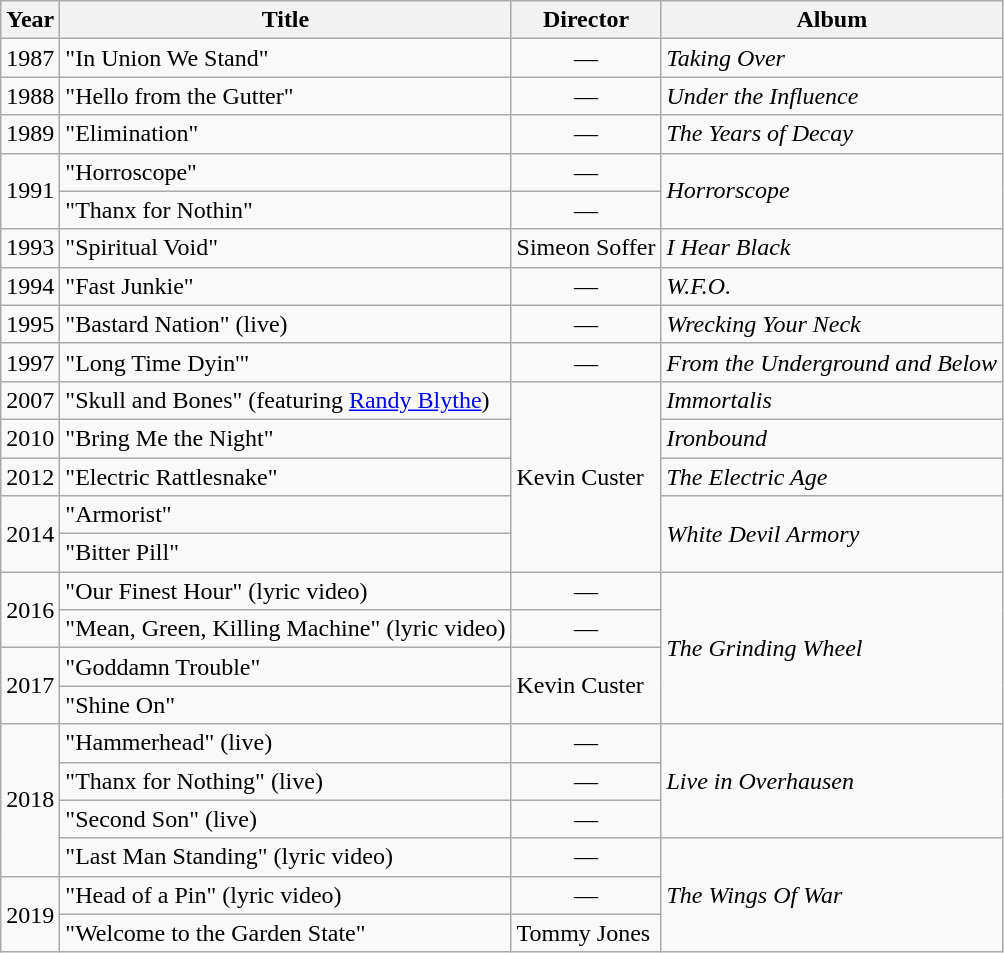<table class="wikitable">
<tr>
<th scope="row">Year</th>
<th scope="row">Title</th>
<th scope="row">Director</th>
<th scope="row">Album</th>
</tr>
<tr>
<td>1987</td>
<td>"In Union We Stand"</td>
<td style="text-align:center;">—</td>
<td><em>Taking Over</em></td>
</tr>
<tr>
<td>1988</td>
<td>"Hello from the Gutter"</td>
<td style="text-align:center;">—</td>
<td><em>Under the Influence</em></td>
</tr>
<tr>
<td>1989</td>
<td>"Elimination"</td>
<td style="text-align:center;">—</td>
<td><em>The Years of Decay</em></td>
</tr>
<tr>
<td rowspan="2">1991</td>
<td>"Horroscope"</td>
<td style="text-align:center;">—</td>
<td rowspan="2"><em>Horrorscope</em></td>
</tr>
<tr>
<td>"Thanx for Nothin"</td>
<td style="text-align:center;">—</td>
</tr>
<tr>
<td>1993</td>
<td>"Spiritual Void"</td>
<td>Simeon Soffer</td>
<td><em>I Hear Black</em></td>
</tr>
<tr>
<td>1994</td>
<td>"Fast Junkie"</td>
<td style="text-align:center;">—</td>
<td><em>W.F.O.</em></td>
</tr>
<tr>
<td>1995</td>
<td>"Bastard Nation" (live)</td>
<td style="text-align:center;">—</td>
<td><em>Wrecking Your Neck</em></td>
</tr>
<tr>
<td>1997</td>
<td>"Long Time Dyin'"</td>
<td style="text-align:center;">—</td>
<td><em>From the Underground and Below</em></td>
</tr>
<tr>
<td>2007</td>
<td>"Skull and Bones" (featuring <a href='#'>Randy Blythe</a>)</td>
<td rowspan="5">Kevin Custer</td>
<td><em>Immortalis</em></td>
</tr>
<tr>
<td>2010</td>
<td>"Bring Me the Night"</td>
<td><em>Ironbound</em></td>
</tr>
<tr>
<td>2012</td>
<td>"Electric Rattlesnake"</td>
<td><em>The Electric Age</em></td>
</tr>
<tr>
<td rowspan="2">2014</td>
<td>"Armorist"</td>
<td rowspan="2"><em>White Devil Armory</em></td>
</tr>
<tr>
<td>"Bitter Pill"</td>
</tr>
<tr>
<td rowspan="2">2016</td>
<td>"Our Finest Hour" (lyric video)</td>
<td style="text-align:center;">—</td>
<td rowspan="4"><em>The Grinding Wheel</em></td>
</tr>
<tr>
<td>"Mean, Green, Killing Machine" (lyric video)</td>
<td style="text-align:center;">—</td>
</tr>
<tr>
<td rowspan="2">2017</td>
<td>"Goddamn Trouble"</td>
<td rowspan="2">Kevin Custer</td>
</tr>
<tr>
<td>"Shine On"</td>
</tr>
<tr>
<td rowspan="4">2018</td>
<td>"Hammerhead" (live)</td>
<td style="text-align:center;">—</td>
<td rowspan="3"><em>Live in Overhausen</em></td>
</tr>
<tr>
<td>"Thanx for Nothing" (live)</td>
<td style="text-align:center;">—</td>
</tr>
<tr>
<td>"Second Son" (live)</td>
<td style="text-align:center;">—</td>
</tr>
<tr>
<td>"Last Man Standing" (lyric video)</td>
<td style="text-align:center;">—</td>
<td rowspan="3"><em>The Wings Of War</em></td>
</tr>
<tr>
<td rowspan="2">2019</td>
<td>"Head of a Pin" (lyric video)</td>
<td style="text-align:center;">—</td>
</tr>
<tr>
<td>"Welcome to the Garden State"</td>
<td>Tommy Jones</td>
</tr>
</table>
